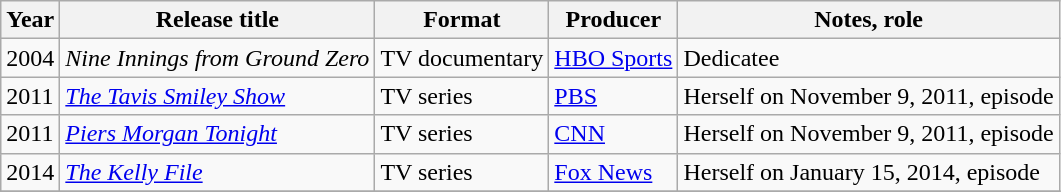<table class="wikitable" style="text-align:left;font-size:100%;">
<tr>
<th>Year</th>
<th>Release title</th>
<th>Format</th>
<th>Producer</th>
<th>Notes, role</th>
</tr>
<tr>
<td>2004</td>
<td><em>Nine Innings from Ground Zero</em></td>
<td>TV documentary</td>
<td><a href='#'>HBO Sports</a></td>
<td>Dedicatee</td>
</tr>
<tr>
<td>2011</td>
<td><em><a href='#'>The Tavis Smiley Show</a></em></td>
<td>TV series</td>
<td><a href='#'>PBS</a></td>
<td>Herself on November 9, 2011, episode</td>
</tr>
<tr>
<td>2011</td>
<td><em><a href='#'>Piers Morgan Tonight</a></em></td>
<td>TV series</td>
<td><a href='#'>CNN</a></td>
<td>Herself on November 9, 2011, episode</td>
</tr>
<tr>
<td>2014</td>
<td><em><a href='#'>The Kelly File</a></em></td>
<td>TV series</td>
<td><a href='#'>Fox News</a></td>
<td>Herself on January 15, 2014, episode</td>
</tr>
<tr>
</tr>
</table>
